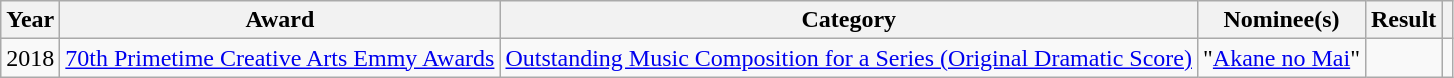<table class="wikitable plainrowheaders">
<tr>
<th>Year</th>
<th>Award</th>
<th>Category</th>
<th>Nominee(s)</th>
<th>Result</th>
<th class="unsortable"></th>
</tr>
<tr>
<td>2018</td>
<td scope="row"><a href='#'>70th Primetime Creative Arts Emmy Awards</a></td>
<td scope="row"><a href='#'>Outstanding Music Composition for a Series (Original Dramatic Score)</a></td>
<td scope="row">"<a href='#'>Akane no Mai</a>"</td>
<td></td>
<td></td>
</tr>
</table>
